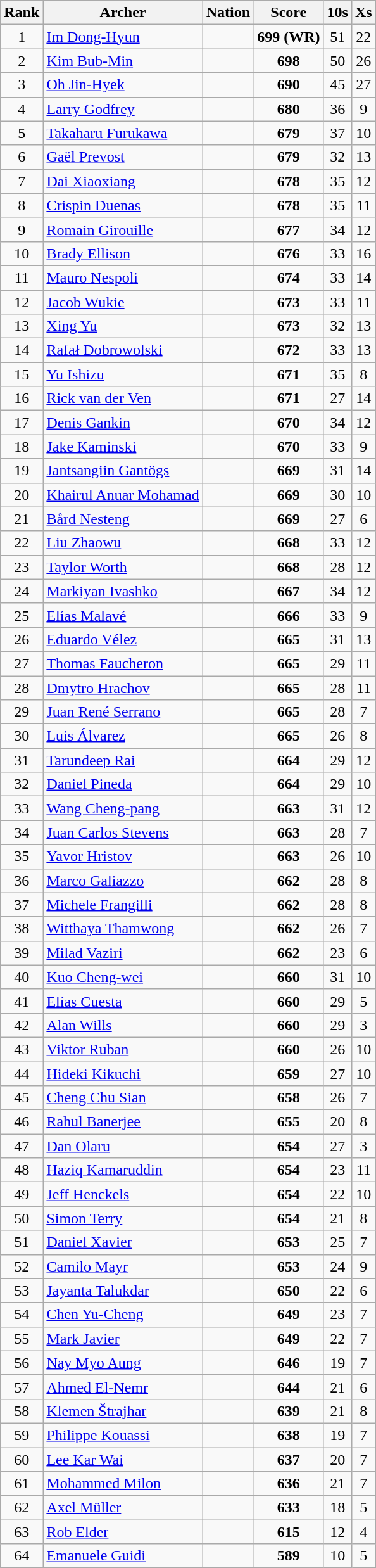<table class="wikitable sortable" style="text-align:center">
<tr>
<th>Rank</th>
<th>Archer</th>
<th>Nation</th>
<th>Score</th>
<th>10s</th>
<th>Xs</th>
</tr>
<tr>
<td>1</td>
<td align=left><a href='#'>Im Dong-Hyun</a></td>
<td align=left></td>
<td><strong>699 (WR)</strong></td>
<td>51</td>
<td>22</td>
</tr>
<tr>
<td>2</td>
<td align=left><a href='#'>Kim Bub-Min</a></td>
<td align=left></td>
<td><strong>698</strong></td>
<td>50</td>
<td>26</td>
</tr>
<tr>
<td>3</td>
<td align=left><a href='#'>Oh Jin-Hyek</a></td>
<td align=left></td>
<td><strong>690</strong></td>
<td>45</td>
<td>27</td>
</tr>
<tr>
<td>4</td>
<td align=left><a href='#'>Larry Godfrey</a></td>
<td align=left></td>
<td><strong>680</strong></td>
<td>36</td>
<td>9</td>
</tr>
<tr>
<td>5</td>
<td align=left><a href='#'>Takaharu Furukawa</a></td>
<td align=left></td>
<td><strong>679</strong></td>
<td>37</td>
<td>10</td>
</tr>
<tr>
<td>6</td>
<td align=left><a href='#'>Gaël Prevost</a></td>
<td align=left></td>
<td><strong>679</strong></td>
<td>32</td>
<td>13</td>
</tr>
<tr>
<td>7</td>
<td align=left><a href='#'>Dai Xiaoxiang</a></td>
<td align=left></td>
<td><strong>678</strong></td>
<td>35</td>
<td>12</td>
</tr>
<tr>
<td>8</td>
<td align=left><a href='#'>Crispin Duenas</a></td>
<td align=left></td>
<td><strong>678</strong></td>
<td>35</td>
<td>11</td>
</tr>
<tr>
<td>9</td>
<td align=left><a href='#'>Romain Girouille</a></td>
<td align=left></td>
<td><strong>677</strong></td>
<td>34</td>
<td>12</td>
</tr>
<tr>
<td>10</td>
<td align=left><a href='#'>Brady Ellison</a></td>
<td align=left></td>
<td><strong>676</strong></td>
<td>33</td>
<td>16</td>
</tr>
<tr>
<td>11</td>
<td align=left><a href='#'>Mauro Nespoli</a></td>
<td align=left></td>
<td><strong>674</strong></td>
<td>33</td>
<td>14</td>
</tr>
<tr>
<td>12</td>
<td align=left><a href='#'>Jacob Wukie</a></td>
<td align=left></td>
<td><strong>673</strong></td>
<td>33</td>
<td>11</td>
</tr>
<tr>
<td>13</td>
<td align=left><a href='#'>Xing Yu</a></td>
<td align=left></td>
<td><strong>673</strong></td>
<td>32</td>
<td>13</td>
</tr>
<tr>
<td>14</td>
<td align=left><a href='#'>Rafał Dobrowolski</a></td>
<td align=left></td>
<td><strong>672</strong></td>
<td>33</td>
<td>13</td>
</tr>
<tr>
<td>15</td>
<td align=left><a href='#'>Yu Ishizu</a></td>
<td align=left></td>
<td><strong>671</strong></td>
<td>35</td>
<td>8</td>
</tr>
<tr>
<td>16</td>
<td align=left><a href='#'>Rick van der Ven</a></td>
<td align=left></td>
<td><strong>671</strong></td>
<td>27</td>
<td>14</td>
</tr>
<tr>
<td>17</td>
<td align=left><a href='#'>Denis Gankin</a></td>
<td align=left></td>
<td><strong>670</strong></td>
<td>34</td>
<td>12</td>
</tr>
<tr>
<td>18</td>
<td align=left><a href='#'>Jake Kaminski</a></td>
<td align=left></td>
<td><strong>670</strong></td>
<td>33</td>
<td>9</td>
</tr>
<tr>
<td>19</td>
<td align=left><a href='#'>Jantsangiin Gantögs</a></td>
<td align=left></td>
<td><strong>669</strong></td>
<td>31</td>
<td>14</td>
</tr>
<tr>
<td>20</td>
<td align=left><a href='#'>Khairul Anuar Mohamad</a></td>
<td align=left></td>
<td><strong>669</strong></td>
<td>30</td>
<td>10</td>
</tr>
<tr>
<td>21</td>
<td align=left><a href='#'>Bård Nesteng</a></td>
<td align=left></td>
<td><strong>669</strong></td>
<td>27</td>
<td>6</td>
</tr>
<tr>
<td>22</td>
<td align=left><a href='#'>Liu Zhaowu</a></td>
<td align=left></td>
<td><strong>668</strong></td>
<td>33</td>
<td>12</td>
</tr>
<tr>
<td>23</td>
<td align=left><a href='#'>Taylor Worth</a></td>
<td align=left></td>
<td><strong>668</strong></td>
<td>28</td>
<td>12</td>
</tr>
<tr>
<td>24</td>
<td align=left><a href='#'>Markiyan Ivashko</a></td>
<td align=left></td>
<td><strong>667</strong></td>
<td>34</td>
<td>12</td>
</tr>
<tr>
<td>25</td>
<td align=left><a href='#'>Elías Malavé</a></td>
<td align=left></td>
<td><strong>666</strong></td>
<td>33</td>
<td>9</td>
</tr>
<tr>
<td>26</td>
<td align=left><a href='#'>Eduardo Vélez</a></td>
<td align=left></td>
<td><strong>665</strong></td>
<td>31</td>
<td>13</td>
</tr>
<tr>
<td>27</td>
<td align=left><a href='#'>Thomas Faucheron</a></td>
<td align=left></td>
<td><strong>665</strong></td>
<td>29</td>
<td>11</td>
</tr>
<tr>
<td>28</td>
<td align=left><a href='#'>Dmytro Hrachov</a></td>
<td align=left></td>
<td><strong>665</strong></td>
<td>28</td>
<td>11</td>
</tr>
<tr>
<td>29</td>
<td align=left><a href='#'>Juan René Serrano</a></td>
<td align=left></td>
<td><strong>665</strong></td>
<td>28</td>
<td>7</td>
</tr>
<tr>
<td>30</td>
<td align=left><a href='#'>Luis Álvarez</a></td>
<td align=left></td>
<td><strong>665</strong></td>
<td>26</td>
<td>8</td>
</tr>
<tr>
<td>31</td>
<td align=left><a href='#'>Tarundeep Rai</a></td>
<td align=left></td>
<td><strong>664</strong></td>
<td>29</td>
<td>12</td>
</tr>
<tr>
<td>32</td>
<td align=left><a href='#'>Daniel Pineda</a></td>
<td align=left></td>
<td><strong>664</strong></td>
<td>29</td>
<td>10</td>
</tr>
<tr>
<td>33</td>
<td align=left><a href='#'>Wang Cheng-pang</a></td>
<td align=left></td>
<td><strong>663</strong></td>
<td>31</td>
<td>12</td>
</tr>
<tr>
<td>34</td>
<td align=left><a href='#'>Juan Carlos Stevens</a></td>
<td align=left></td>
<td><strong>663</strong></td>
<td>28</td>
<td>7</td>
</tr>
<tr>
<td>35</td>
<td align=left><a href='#'>Yavor Hristov</a></td>
<td align=left></td>
<td><strong>663</strong></td>
<td>26</td>
<td>10</td>
</tr>
<tr>
<td>36</td>
<td align=left><a href='#'>Marco Galiazzo</a></td>
<td align=left></td>
<td><strong>662</strong></td>
<td>28</td>
<td>8</td>
</tr>
<tr>
<td>37</td>
<td align=left><a href='#'>Michele Frangilli</a></td>
<td align=left></td>
<td><strong>662</strong></td>
<td>28</td>
<td>8</td>
</tr>
<tr>
<td>38</td>
<td align=left><a href='#'>Witthaya Thamwong</a></td>
<td align=left></td>
<td><strong>662</strong></td>
<td>26</td>
<td>7</td>
</tr>
<tr>
<td>39</td>
<td align=left><a href='#'>Milad Vaziri</a></td>
<td align=left></td>
<td><strong>662</strong></td>
<td>23</td>
<td>6</td>
</tr>
<tr>
<td>40</td>
<td align=left><a href='#'>Kuo Cheng-wei</a></td>
<td align=left></td>
<td><strong>660</strong></td>
<td>31</td>
<td>10</td>
</tr>
<tr>
<td>41</td>
<td align=left><a href='#'>Elías Cuesta</a></td>
<td align=left></td>
<td><strong>660</strong></td>
<td>29</td>
<td>5</td>
</tr>
<tr>
<td>42</td>
<td align=left><a href='#'>Alan Wills</a></td>
<td align=left></td>
<td><strong>660</strong></td>
<td>29</td>
<td>3</td>
</tr>
<tr>
<td>43</td>
<td align=left><a href='#'>Viktor Ruban</a></td>
<td align=left></td>
<td><strong>660</strong></td>
<td>26</td>
<td>10</td>
</tr>
<tr>
<td>44</td>
<td align=left><a href='#'>Hideki Kikuchi</a></td>
<td align=left></td>
<td><strong>659</strong></td>
<td>27</td>
<td>10</td>
</tr>
<tr>
<td>45</td>
<td align=left><a href='#'>Cheng Chu Sian</a></td>
<td align=left></td>
<td><strong>658</strong></td>
<td>26</td>
<td>7</td>
</tr>
<tr>
<td>46</td>
<td align=left><a href='#'>Rahul Banerjee</a></td>
<td align=left></td>
<td><strong>655</strong></td>
<td>20</td>
<td>8</td>
</tr>
<tr>
<td>47</td>
<td align=left><a href='#'>Dan Olaru</a></td>
<td align=left></td>
<td><strong>654</strong></td>
<td>27</td>
<td>3</td>
</tr>
<tr>
<td>48</td>
<td align=left><a href='#'>Haziq Kamaruddin</a></td>
<td align=left></td>
<td><strong>654</strong></td>
<td>23</td>
<td>11</td>
</tr>
<tr>
<td>49</td>
<td align=left><a href='#'>Jeff Henckels</a></td>
<td align=left></td>
<td><strong>654</strong></td>
<td>22</td>
<td>10</td>
</tr>
<tr>
<td>50</td>
<td align=left><a href='#'>Simon Terry</a></td>
<td align=left></td>
<td><strong>654</strong></td>
<td>21</td>
<td>8</td>
</tr>
<tr>
<td>51</td>
<td align=left><a href='#'>Daniel Xavier</a></td>
<td align=left></td>
<td><strong>653</strong></td>
<td>25</td>
<td>7</td>
</tr>
<tr>
<td>52</td>
<td align=left><a href='#'>Camilo Mayr</a></td>
<td align=left></td>
<td><strong>653</strong></td>
<td>24</td>
<td>9</td>
</tr>
<tr>
<td>53</td>
<td align=left><a href='#'>Jayanta Talukdar</a></td>
<td align=left></td>
<td><strong>650</strong></td>
<td>22</td>
<td>6</td>
</tr>
<tr>
<td>54</td>
<td align=left><a href='#'>Chen Yu-Cheng</a></td>
<td align=left></td>
<td><strong>649</strong></td>
<td>23</td>
<td>7</td>
</tr>
<tr>
<td>55</td>
<td align=left><a href='#'>Mark Javier</a></td>
<td align=left></td>
<td><strong>649</strong></td>
<td>22</td>
<td>7</td>
</tr>
<tr>
<td>56</td>
<td align=left><a href='#'>Nay Myo Aung</a></td>
<td align=left></td>
<td><strong>646</strong></td>
<td>19</td>
<td>7</td>
</tr>
<tr>
<td>57</td>
<td align=left><a href='#'>Ahmed El-Nemr</a></td>
<td align=left></td>
<td><strong>644</strong></td>
<td>21</td>
<td>6</td>
</tr>
<tr>
<td>58</td>
<td align=left><a href='#'>Klemen Štrajhar</a></td>
<td align=left></td>
<td><strong>639</strong></td>
<td>21</td>
<td>8</td>
</tr>
<tr>
<td>59</td>
<td align=left><a href='#'>Philippe Kouassi</a></td>
<td align=left></td>
<td><strong>638</strong></td>
<td>19</td>
<td>7</td>
</tr>
<tr>
<td>60</td>
<td align=left><a href='#'>Lee Kar Wai</a></td>
<td align=left></td>
<td><strong>637</strong></td>
<td>20</td>
<td>7</td>
</tr>
<tr>
<td>61</td>
<td align=left><a href='#'>Mohammed Milon</a></td>
<td align=left></td>
<td><strong>636</strong></td>
<td>21</td>
<td>7</td>
</tr>
<tr>
<td>62</td>
<td align=left><a href='#'>Axel Müller</a></td>
<td align=left></td>
<td><strong>633</strong></td>
<td>18</td>
<td>5</td>
</tr>
<tr>
<td>63</td>
<td align=left><a href='#'>Rob Elder</a></td>
<td align=left></td>
<td><strong>615</strong></td>
<td>12</td>
<td>4</td>
</tr>
<tr>
<td>64</td>
<td align=left><a href='#'>Emanuele Guidi</a></td>
<td align=left></td>
<td><strong>589</strong></td>
<td>10</td>
<td>5</td>
</tr>
</table>
